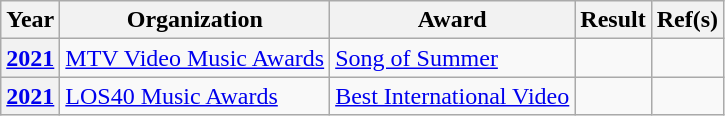<table class="wikitable plainrowheaders">
<tr align=center>
<th scope="col">Year</th>
<th scope="col">Organization</th>
<th scope="col">Award</th>
<th scope="col">Result</th>
<th scope="col">Ref(s)</th>
</tr>
<tr>
<th scope="row"><a href='#'>2021</a></th>
<td><a href='#'>MTV Video Music Awards</a></td>
<td><a href='#'>Song of Summer</a></td>
<td></td>
<td style="text-align:center;"></td>
</tr>
<tr>
<th scope="row"><a href='#'>2021</a></th>
<td><a href='#'>LOS40 Music Awards</a></td>
<td><a href='#'>Best International Video</a></td>
<td></td>
<td style="text-align:center;"></td>
</tr>
</table>
